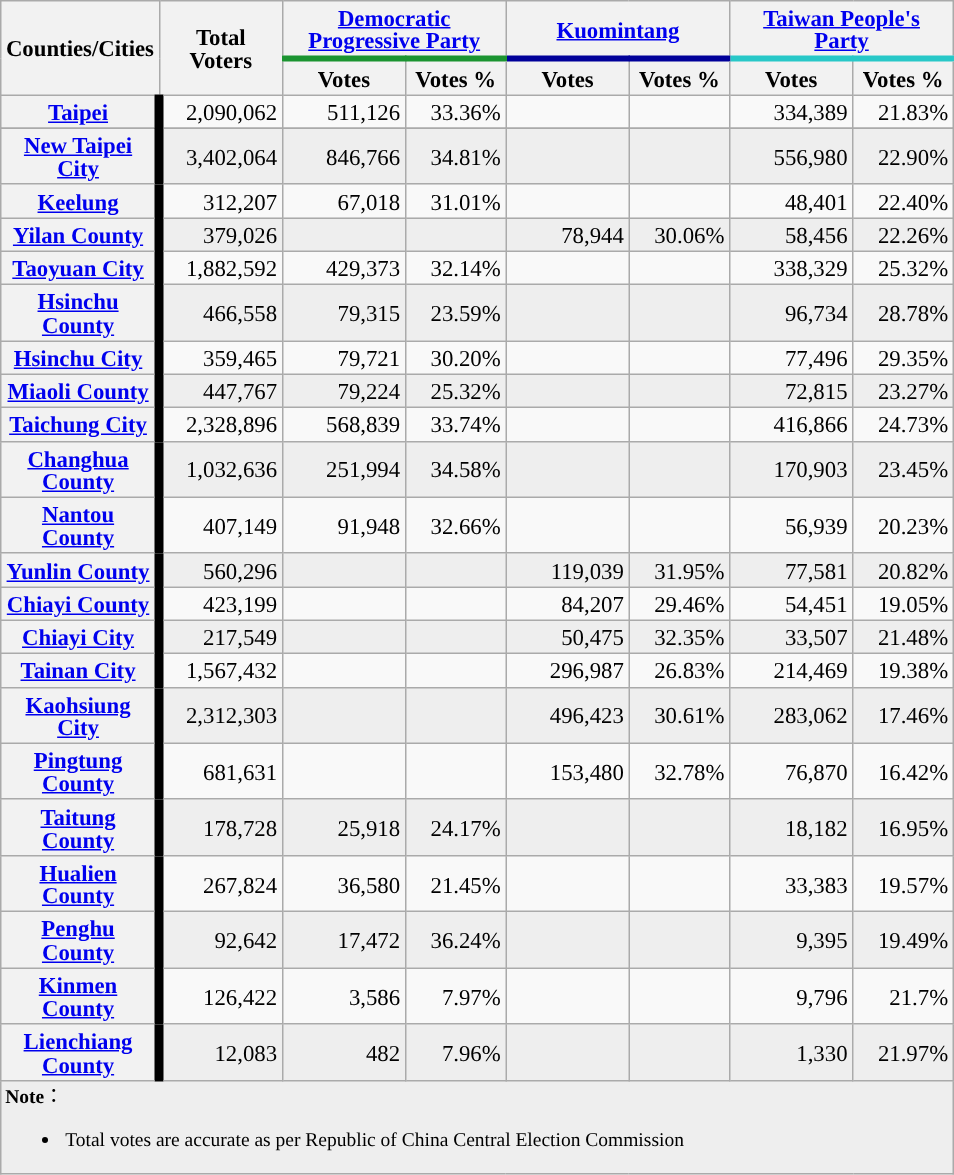<table class="wikitable sortable" style="margin: auto; background: #f9f9f9; border: 1px #aaa solid; border-collapse: collapse; font-size: 95%; line-height: 1em; text-align: right;">
<tr>
<th rowspan=2 style="width:75px;">Counties/Cities</th>
<th rowspan=2 style="width:75px;">Total Voters</th>
<th colspan=2 style="border-bottom:4px solid #1b9431;"><a href='#'>Democratic Progressive Party</a></th>
<th colspan=2 style="border-bottom:4px solid #000099;"><a href='#'>Kuomintang</a></th>
<th colspan=2 style="border-bottom:4px solid #28c8c8;"><a href='#'>Taiwan People's Party</a></th>
</tr>
<tr>
<th style="width:75px;">Votes</th>
<th style="width:60px;">Votes %</th>
<th style="width:75px;">Votes</th>
<th style="width:60px;">Votes %</th>
<th style="width:75px;">Votes</th>
<th style="width:60px;">Votes %</th>
</tr>
<tr>
<th style="border-right:6px solid "><a href='#'>Taipei</a></th>
<td>2,090,062</td>
<td>511,126</td>
<td>33.36%</td>
<td style="background:"><strong></strong></td>
<td style="background:"><strong></strong></td>
<td>334,389</td>
<td>21.83%</td>
</tr>
<tr>
</tr>
<tr bgcolor="#EEEEEE">
<th style="border-right:6px solid "><a href='#'>New Taipei City</a></th>
<td>3,402,064</td>
<td>846,766</td>
<td>34.81%</td>
<td style="background:"><strong></strong></td>
<td style="background:"><strong></strong></td>
<td>556,980</td>
<td>22.90%</td>
</tr>
<tr>
<th style="border-right:6px solid "><a href='#'>Keelung</a></th>
<td>312,207</td>
<td>67,018</td>
<td>31.01%</td>
<td style="background:"><strong></strong></td>
<td style="background:"><strong></strong></td>
<td>48,401</td>
<td>22.40%</td>
</tr>
<tr bgcolor="#EEEEEE">
<th style="border-right:6px solid "><a href='#'>Yilan County</a></th>
<td>379,026</td>
<td style="background:"><strong></strong></td>
<td style="background:"><strong></strong></td>
<td>78,944</td>
<td>30.06%</td>
<td>58,456</td>
<td>22.26%</td>
</tr>
<tr>
<th style="border-right:6px solid "><a href='#'>Taoyuan City</a></th>
<td>1,882,592</td>
<td>429,373</td>
<td>32.14%</td>
<td style="background:"><strong></strong></td>
<td style="background:"><strong></strong></td>
<td>338,329</td>
<td>25.32%</td>
</tr>
<tr bgcolor="#EEEEEE">
<th style="border-right:6px solid "><a href='#'>Hsinchu County</a></th>
<td>466,558</td>
<td>79,315</td>
<td>23.59%</td>
<td style="background:"><strong></strong></td>
<td style="background:"><strong></strong></td>
<td>96,734</td>
<td>28.78%</td>
</tr>
<tr>
<th style="border-right:6px solid "><a href='#'>Hsinchu City</a></th>
<td>359,465</td>
<td>79,721</td>
<td>30.20%</td>
<td style="background:"><strong></strong></td>
<td style="background:"><strong></strong></td>
<td>77,496</td>
<td>29.35%</td>
</tr>
<tr bgcolor="#EEEEEE">
<th style="border-right:6px solid "><a href='#'>Miaoli County</a></th>
<td>447,767</td>
<td>79,224</td>
<td>25.32%</td>
<td style="background:"><strong></strong></td>
<td style="background:"><strong></strong></td>
<td>72,815</td>
<td>23.27%</td>
</tr>
<tr>
<th style="border-right:6px solid "><a href='#'>Taichung City</a></th>
<td>2,328,896</td>
<td>568,839</td>
<td>33.74%</td>
<td style="background:"><strong></strong></td>
<td style="background:"><strong></strong></td>
<td>416,866</td>
<td>24.73%</td>
</tr>
<tr bgcolor="#EEEEEE">
<th style="border-right:6px solid "><a href='#'>Changhua County</a></th>
<td>1,032,636</td>
<td>251,994</td>
<td>34.58%</td>
<td style="background:"><strong></strong></td>
<td style="background:"><strong></strong></td>
<td>170,903</td>
<td>23.45%</td>
</tr>
<tr>
<th style="border-right:6px solid "><a href='#'>Nantou County</a></th>
<td>407,149</td>
<td>91,948</td>
<td>32.66%</td>
<td style="background:"><strong></strong></td>
<td style="background:"><strong></strong></td>
<td>56,939</td>
<td>20.23%</td>
</tr>
<tr bgcolor="#EEEEEE">
<th style="border-right:6px solid "><a href='#'>Yunlin County</a></th>
<td>560,296</td>
<td style="background:"><strong></strong></td>
<td style="background:"><strong></strong></td>
<td>119,039</td>
<td>31.95%</td>
<td>77,581</td>
<td>20.82%</td>
</tr>
<tr>
<th style="border-right:6px solid "><a href='#'>Chiayi County</a></th>
<td>423,199</td>
<td style="background:"><strong></strong></td>
<td style="background:"><strong></strong></td>
<td>84,207</td>
<td>29.46%</td>
<td>54,451</td>
<td>19.05%</td>
</tr>
<tr bgcolor="#EEEEEE">
<th style="border-right:6px solid "><a href='#'>Chiayi City</a></th>
<td>217,549</td>
<td style="background:"><strong></strong></td>
<td style="background:"><strong></strong></td>
<td>50,475</td>
<td>32.35%</td>
<td>33,507</td>
<td>21.48%</td>
</tr>
<tr>
<th style="border-right:6px solid "><a href='#'>Tainan City</a></th>
<td>1,567,432</td>
<td style="background:"><strong></strong></td>
<td style="background:"><strong></strong></td>
<td>296,987</td>
<td>26.83%</td>
<td>214,469</td>
<td>19.38%</td>
</tr>
<tr bgcolor="#EEEEEE">
<th style="border-right:6px solid "><a href='#'>Kaohsiung City</a></th>
<td>2,312,303</td>
<td style="background:"><strong></strong></td>
<td style="background:"><strong></strong></td>
<td>496,423</td>
<td>30.61%</td>
<td>283,062</td>
<td>17.46%</td>
</tr>
<tr>
<th style="border-right:6px solid "><a href='#'>Pingtung County</a></th>
<td>681,631</td>
<td style="background:"><strong></strong></td>
<td style="background:"><strong></strong></td>
<td>153,480</td>
<td>32.78%</td>
<td>76,870</td>
<td>16.42%</td>
</tr>
<tr bgcolor="#EEEEEE">
<th style="border-right:6px solid "><a href='#'>Taitung County</a></th>
<td>178,728</td>
<td>25,918</td>
<td>24.17%</td>
<td style="background:"><strong></strong></td>
<td style="background:"><strong></strong></td>
<td>18,182</td>
<td>16.95%</td>
</tr>
<tr>
<th style="border-right:6px solid "><a href='#'>Hualien County</a></th>
<td>267,824</td>
<td>36,580</td>
<td>21.45%</td>
<td style="background:"><strong></strong></td>
<td style="background:"><strong></strong></td>
<td>33,383</td>
<td>19.57%</td>
</tr>
<tr bgcolor="#EEEEEE">
<th style="border-right:6px solid "><a href='#'>Penghu County</a></th>
<td>92,642</td>
<td>17,472</td>
<td>36.24%</td>
<td style="background:"><strong></strong></td>
<td style="background:"><strong></strong></td>
<td>9,395</td>
<td>19.49%</td>
</tr>
<tr>
<th style="border-right:6px solid "><a href='#'>Kinmen County</a></th>
<td>126,422</td>
<td>3,586</td>
<td>7.97%</td>
<td style="background:"><strong></strong></td>
<td style="background:"><strong></strong></td>
<td>9,796</td>
<td>21.7%</td>
</tr>
<tr bgcolor="#EEEEEE">
<th style="border-right:6px solid "><a href='#'>Lienchiang County</a></th>
<td>12,083</td>
<td>482</td>
<td>7.96%</td>
<td style="background:"><strong></strong></td>
<td style="background:"><strong></strong></td>
<td>1,330</td>
<td>21.97%</td>
</tr>
<tr class="sortbottom">
<td colspan="11" align="left" bgcolor="#eeeeee" style="font-size:small;"><strong>Note</strong>：<br><ul><li>Total votes are accurate as per Republic of China Central Election Commission</li></ul></td>
</tr>
</table>
